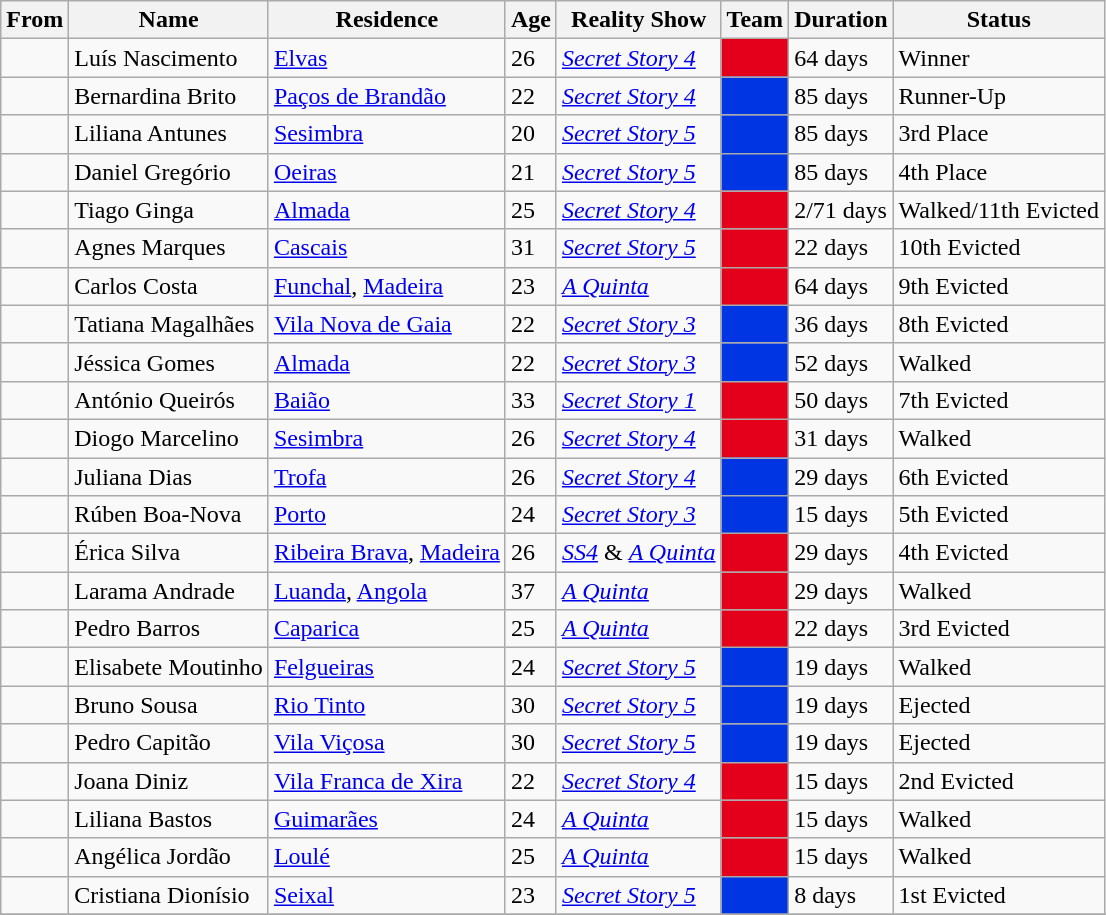<table class="wikitable">
<tr>
<th>From</th>
<th>Name</th>
<th>Residence</th>
<th>Age</th>
<th>Reality Show</th>
<th>Team</th>
<th>Duration</th>
<th>Status</th>
</tr>
<tr>
<td></td>
<td>Luís Nascimento</td>
<td><a href='#'>Elvas</a></td>
<td>26</td>
<td><em><a href='#'>Secret Story 4</a></em></td>
<td style="background:#E4001B"></td>
<td>64 days</td>
<td>Winner</td>
</tr>
<tr>
<td></td>
<td>Bernardina Brito</td>
<td><a href='#'>Paços de Brandão</a></td>
<td>22</td>
<td><em><a href='#'>Secret Story 4</a></em></td>
<td style="background:#0035E4"></td>
<td>85 days</td>
<td>Runner-Up</td>
</tr>
<tr>
<td></td>
<td>Liliana Antunes</td>
<td><a href='#'>Sesimbra</a></td>
<td>20</td>
<td><em><a href='#'>Secret Story 5</a></em></td>
<td style="background:#0035E4"></td>
<td>85 days</td>
<td>3rd Place</td>
</tr>
<tr>
<td></td>
<td>Daniel Gregório</td>
<td><a href='#'>Oeiras</a></td>
<td>21</td>
<td><em><a href='#'>Secret Story 5</a></em></td>
<td style="background:#0035E4"></td>
<td>85 days</td>
<td>4th Place</td>
</tr>
<tr>
<td></td>
<td>Tiago Ginga</td>
<td><a href='#'>Almada</a></td>
<td>25</td>
<td><em><a href='#'>Secret Story 4</a></em></td>
<td style="background:#E4001B"></td>
<td>2/71 days</td>
<td>Walked/11th Evicted</td>
</tr>
<tr>
<td></td>
<td>Agnes Marques</td>
<td><a href='#'>Cascais</a></td>
<td>31</td>
<td><em><a href='#'>Secret Story 5</a></em></td>
<td style="background:#E4001B"></td>
<td>22 days</td>
<td>10th Evicted</td>
</tr>
<tr>
<td></td>
<td>Carlos Costa</td>
<td><a href='#'>Funchal</a>, <a href='#'>Madeira</a></td>
<td>23</td>
<td><em><a href='#'>A Quinta</a></em></td>
<td style="background:#E4001B"></td>
<td>64 days</td>
<td>9th Evicted</td>
</tr>
<tr>
<td></td>
<td>Tatiana Magalhães</td>
<td><a href='#'>Vila Nova de Gaia</a></td>
<td>22</td>
<td><em><a href='#'>Secret Story 3</a></em></td>
<td style="background:#0035E4"></td>
<td>36 days</td>
<td>8th Evicted</td>
</tr>
<tr>
<td></td>
<td>Jéssica Gomes</td>
<td><a href='#'>Almada</a></td>
<td>22</td>
<td><em><a href='#'>Secret Story 3</a></em></td>
<td style="background:#0035E4"></td>
<td>52 days</td>
<td>Walked</td>
</tr>
<tr>
<td></td>
<td>António Queirós</td>
<td><a href='#'>Baião</a></td>
<td>33</td>
<td><em><a href='#'>Secret Story 1</a></em></td>
<td style="background:#E4001B"></td>
<td>50 days</td>
<td>7th Evicted</td>
</tr>
<tr>
<td></td>
<td>Diogo Marcelino</td>
<td><a href='#'>Sesimbra</a></td>
<td>26</td>
<td><em><a href='#'>Secret Story 4</a></em></td>
<td style="background:#E4001B"></td>
<td>31 days</td>
<td>Walked</td>
</tr>
<tr>
<td></td>
<td>Juliana Dias</td>
<td><a href='#'>Trofa</a></td>
<td>26</td>
<td><em><a href='#'>Secret Story 4</a></em></td>
<td style="background:#0035E4"></td>
<td>29 days</td>
<td>6th Evicted</td>
</tr>
<tr>
<td></td>
<td>Rúben Boa-Nova</td>
<td><a href='#'>Porto</a></td>
<td>24</td>
<td><em><a href='#'>Secret Story 3</a></em></td>
<td style="background:#0035E4"></td>
<td>15 days</td>
<td>5th Evicted</td>
</tr>
<tr>
<td></td>
<td>Érica Silva</td>
<td><a href='#'>Ribeira Brava</a>, <a href='#'>Madeira</a></td>
<td>26</td>
<td><em><a href='#'>SS4</a></em> & <em><a href='#'>A Quinta</a></em></td>
<td style="background:#E4001B"></td>
<td>29 days</td>
<td>4th Evicted</td>
</tr>
<tr>
<td></td>
<td>Larama Andrade</td>
<td><a href='#'>Luanda</a>, <a href='#'>Angola</a></td>
<td>37</td>
<td><em><a href='#'>A Quinta</a></em></td>
<td style="background:#E4001B"></td>
<td>29 days</td>
<td>Walked</td>
</tr>
<tr>
<td></td>
<td>Pedro Barros</td>
<td><a href='#'> Caparica</a></td>
<td>25</td>
<td><em><a href='#'>A Quinta</a></em></td>
<td style="background:#E4001B"></td>
<td>22 days</td>
<td>3rd Evicted</td>
</tr>
<tr>
<td></td>
<td>Elisabete Moutinho</td>
<td><a href='#'>Felgueiras</a></td>
<td>24</td>
<td><em><a href='#'>Secret Story 5</a></em></td>
<td style="background:#0035E4"></td>
<td>19 days</td>
<td>Walked</td>
</tr>
<tr>
<td></td>
<td>Bruno Sousa</td>
<td><a href='#'>Rio Tinto</a></td>
<td>30</td>
<td><em><a href='#'>Secret Story 5</a></em></td>
<td style="background:#0035E4"></td>
<td>19 days</td>
<td>Ejected</td>
</tr>
<tr>
<td></td>
<td>Pedro Capitão</td>
<td><a href='#'>Vila Viçosa</a></td>
<td>30</td>
<td><em><a href='#'>Secret Story 5</a></em></td>
<td style="background:#0035E4"></td>
<td>19 days</td>
<td>Ejected</td>
</tr>
<tr>
<td></td>
<td>Joana Diniz</td>
<td><a href='#'>Vila Franca de Xira</a></td>
<td>22</td>
<td><em><a href='#'>Secret Story 4</a></em></td>
<td style="background:#E4001B"></td>
<td>15 days</td>
<td>2nd Evicted</td>
</tr>
<tr>
<td></td>
<td>Liliana Bastos</td>
<td><a href='#'>Guimarães</a></td>
<td>24</td>
<td><em><a href='#'>A Quinta</a></em></td>
<td style="background:#E4001B"></td>
<td>15 days</td>
<td>Walked</td>
</tr>
<tr>
<td></td>
<td>Angélica Jordão</td>
<td><a href='#'>Loulé</a></td>
<td>25</td>
<td><em><a href='#'>A Quinta</a></em></td>
<td style="background:#E4001B"></td>
<td>15 days</td>
<td>Walked</td>
</tr>
<tr>
<td></td>
<td>Cristiana Dionísio</td>
<td><a href='#'>Seixal</a></td>
<td>23</td>
<td><em><a href='#'>Secret Story 5</a></em></td>
<td style="background:#0035E4"></td>
<td>8 days</td>
<td>1st Evicted</td>
</tr>
<tr>
</tr>
</table>
